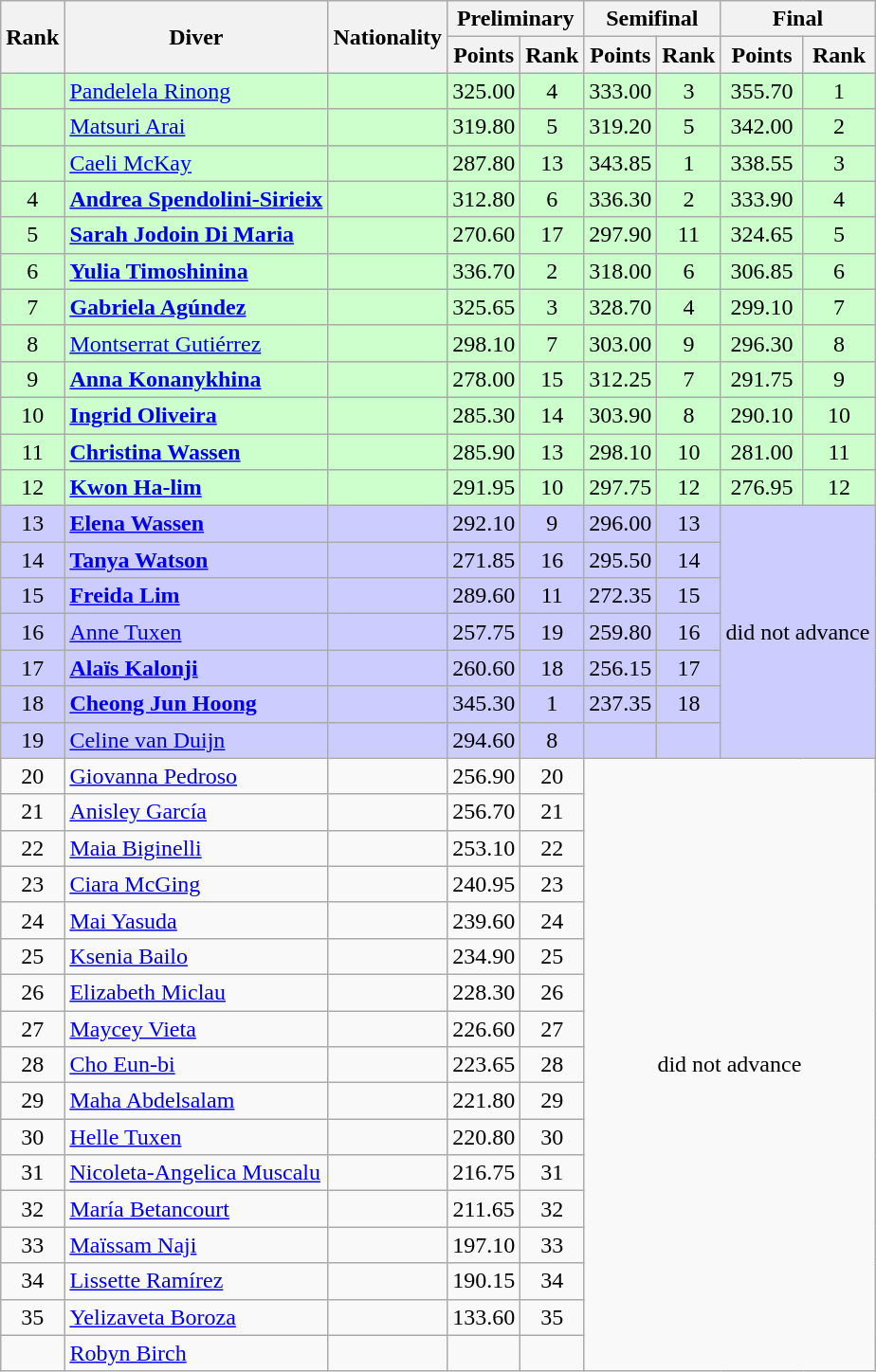<table class="wikitable sortable" style="text-align:center">
<tr>
<th rowspan=2>Rank</th>
<th rowspan=2>Diver</th>
<th rowspan=2>Nationality</th>
<th colspan=2>Preliminary</th>
<th colspan=2>Semifinal</th>
<th colspan=2>Final</th>
</tr>
<tr>
<th>Points</th>
<th>Rank</th>
<th>Points</th>
<th>Rank</th>
<th>Points</th>
<th>Rank</th>
</tr>
<tr bgcolor=ccffcc>
<td></td>
<td align=left><a href='#'>Pandelela Rinong</a></td>
<td align=left></td>
<td>325.00</td>
<td>4</td>
<td>333.00</td>
<td>3</td>
<td>355.70</td>
<td>1</td>
</tr>
<tr bgcolor=ccffcc>
<td></td>
<td align=left><a href='#'>Matsuri Arai</a></td>
<td align=left></td>
<td>319.80</td>
<td>5</td>
<td>319.20</td>
<td>5</td>
<td>342.00</td>
<td>2</td>
</tr>
<tr bgcolor=ccffcc>
<td></td>
<td align=left><a href='#'>Caeli McKay</a></td>
<td align=left></td>
<td>287.80</td>
<td>13</td>
<td>343.85</td>
<td>1</td>
<td>338.55</td>
<td>3</td>
</tr>
<tr bgcolor=ccffcc>
<td>4</td>
<td align=left><strong><a href='#'>Andrea Spendolini-Sirieix</a></strong></td>
<td align=left></td>
<td>312.80</td>
<td>6</td>
<td>336.30</td>
<td>2</td>
<td>333.90</td>
<td>4</td>
</tr>
<tr bgcolor=ccffcc>
<td>5</td>
<td align=left><strong><a href='#'>Sarah Jodoin Di Maria</a></strong></td>
<td align=left></td>
<td>270.60</td>
<td>17</td>
<td>297.90</td>
<td>11</td>
<td>324.65</td>
<td>5</td>
</tr>
<tr bgcolor=ccffcc>
<td>6</td>
<td align=left><strong><a href='#'>Yulia Timoshinina</a></strong></td>
<td align=left></td>
<td>336.70</td>
<td>2</td>
<td>318.00</td>
<td>6</td>
<td>306.85</td>
<td>6</td>
</tr>
<tr bgcolor=ccffcc>
<td>7</td>
<td align=left><strong><a href='#'>Gabriela Agúndez</a></strong></td>
<td align=left></td>
<td>325.65</td>
<td>3</td>
<td>328.70</td>
<td>4</td>
<td>299.10</td>
<td>7</td>
</tr>
<tr bgcolor=ccffcc>
<td>8</td>
<td align=left><a href='#'>Montserrat Gutiérrez</a></td>
<td align=left></td>
<td>298.10</td>
<td>7</td>
<td>303.00</td>
<td>9</td>
<td>296.30</td>
<td>8</td>
</tr>
<tr bgcolor=ccffcc>
<td>9</td>
<td align=left><strong><a href='#'>Anna Konanykhina</a></strong></td>
<td align=left></td>
<td>278.00</td>
<td>15</td>
<td>312.25</td>
<td>7</td>
<td>291.75</td>
<td>9</td>
</tr>
<tr bgcolor=ccffcc>
<td>10</td>
<td align=left><strong><a href='#'>Ingrid Oliveira</a></strong></td>
<td align=left></td>
<td>285.30</td>
<td>14</td>
<td>303.90</td>
<td>8</td>
<td>290.10</td>
<td>10</td>
</tr>
<tr bgcolor=ccffcc>
<td>11</td>
<td align=left><strong><a href='#'>Christina Wassen</a></strong></td>
<td align=left></td>
<td>285.90</td>
<td>13</td>
<td>298.10</td>
<td>10</td>
<td>281.00</td>
<td>11</td>
</tr>
<tr bgcolor=ccffcc>
<td>12</td>
<td align=left><strong><a href='#'>Kwon Ha-lim</a></strong></td>
<td align=left></td>
<td>291.95</td>
<td>10</td>
<td>297.75</td>
<td>12</td>
<td>276.95</td>
<td>12</td>
</tr>
<tr bgcolor=ccccff>
<td>13</td>
<td align=left><strong><a href='#'>Elena Wassen</a></strong></td>
<td align=left></td>
<td>292.10</td>
<td>9</td>
<td>296.00</td>
<td>13</td>
<td colspan=2 rowspan=7>did not advance</td>
</tr>
<tr bgcolor=ccccff>
<td>14</td>
<td align=left><strong><a href='#'>Tanya Watson</a></strong></td>
<td align=left></td>
<td>271.85</td>
<td>16</td>
<td>295.50</td>
<td>14</td>
</tr>
<tr bgcolor=ccccff>
<td>15</td>
<td align=left><strong><a href='#'>Freida Lim</a></strong></td>
<td align=left></td>
<td>289.60</td>
<td>11</td>
<td>272.35</td>
<td>15</td>
</tr>
<tr bgcolor=ccccff>
<td>16</td>
<td align=left><a href='#'>Anne Tuxen</a></td>
<td align=left></td>
<td>257.75</td>
<td>19</td>
<td>259.80</td>
<td>16</td>
</tr>
<tr bgcolor=ccccff>
<td>17</td>
<td align=left><strong><a href='#'>Alaïs Kalonji</a></strong></td>
<td align=left></td>
<td>260.60</td>
<td>18</td>
<td>256.15</td>
<td>17</td>
</tr>
<tr bgcolor=ccccff>
<td>18</td>
<td align=left><strong><a href='#'>Cheong Jun Hoong</a></strong></td>
<td align=left></td>
<td>345.30</td>
<td>1</td>
<td>237.35</td>
<td>18</td>
</tr>
<tr bgcolor=ccccff>
<td>19</td>
<td align=left><a href='#'>Celine van Duijn</a></td>
<td align=left></td>
<td>294.60</td>
<td>8</td>
<td></td>
<td></td>
</tr>
<tr>
<td>20</td>
<td align=left><a href='#'>Giovanna Pedroso</a></td>
<td align=left></td>
<td>256.90</td>
<td>20</td>
<td colspan=4 rowspan=17>did not advance</td>
</tr>
<tr>
<td>21</td>
<td align=left><a href='#'>Anisley García</a></td>
<td align=left></td>
<td>256.70</td>
<td>21</td>
</tr>
<tr>
<td>22</td>
<td align=left><a href='#'>Maia Biginelli</a></td>
<td align=left></td>
<td>253.10</td>
<td>22</td>
</tr>
<tr>
<td>23</td>
<td align=left><a href='#'>Ciara McGing</a></td>
<td align=left></td>
<td>240.95</td>
<td>23</td>
</tr>
<tr>
<td>24</td>
<td align=left><a href='#'>Mai Yasuda</a></td>
<td align=left></td>
<td>239.60</td>
<td>24</td>
</tr>
<tr>
<td>25</td>
<td align=left><a href='#'>Ksenia Bailo</a></td>
<td align=left></td>
<td>234.90</td>
<td>25</td>
</tr>
<tr>
<td>26</td>
<td align=left><a href='#'>Elizabeth Miclau</a></td>
<td align=left></td>
<td>228.30</td>
<td>26</td>
</tr>
<tr>
<td>27</td>
<td align=left><a href='#'>Maycey Vieta</a></td>
<td align=left></td>
<td>226.60</td>
<td>27</td>
</tr>
<tr>
<td>28</td>
<td align=left><a href='#'>Cho Eun-bi</a></td>
<td align=left></td>
<td>223.65</td>
<td>28</td>
</tr>
<tr>
<td>29</td>
<td align=left><a href='#'>Maha Abdelsalam</a></td>
<td align=left></td>
<td>221.80</td>
<td>29</td>
</tr>
<tr>
<td>30</td>
<td align=left><a href='#'>Helle Tuxen</a></td>
<td align=left></td>
<td>220.80</td>
<td>30</td>
</tr>
<tr>
<td>31</td>
<td align=left><a href='#'>Nicoleta-Angelica Muscalu</a></td>
<td align=left></td>
<td>216.75</td>
<td>31</td>
</tr>
<tr>
<td>32</td>
<td align=left><a href='#'>María Betancourt</a></td>
<td align=left></td>
<td>211.65</td>
<td>32</td>
</tr>
<tr>
<td>33</td>
<td align=left><a href='#'>Maïssam Naji</a></td>
<td align=left></td>
<td>197.10</td>
<td>33</td>
</tr>
<tr>
<td>34</td>
<td align=left><a href='#'>Lissette Ramírez</a></td>
<td align=left></td>
<td>190.15</td>
<td>34</td>
</tr>
<tr>
<td>35</td>
<td align=left><a href='#'>Yelizaveta Boroza</a></td>
<td align=left></td>
<td>133.60</td>
<td>35</td>
</tr>
<tr>
<td></td>
<td align=left><a href='#'>Robyn Birch</a></td>
<td align=left></td>
<td></td>
<td></td>
</tr>
</table>
